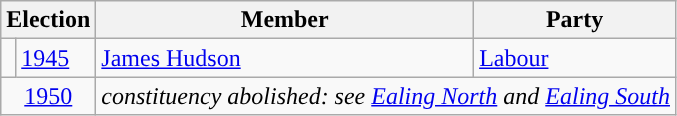<table class="wikitable">
<tr>
<th colspan="2">Election</th>
<th>Member</th>
<th>Party</th>
</tr>
<tr>
<td style="color:inherit;background-color: "></td>
<td><a href='#'>1945</a></td>
<td><a href='#'>James Hudson</a></td>
<td><a href='#'>Labour</a></td>
</tr>
<tr>
<td colspan="2" align="center"><a href='#'>1950</a></td>
<td colspan="2"><em>constituency abolished: see <a href='#'>Ealing North</a> and <a href='#'>Ealing South</a></em></td>
</tr>
</table>
